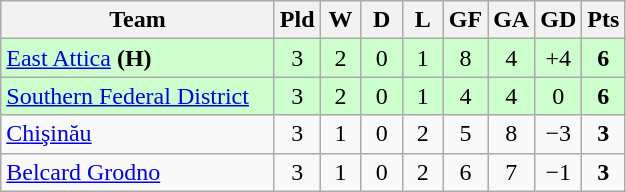<table class="wikitable" style="text-align:center;">
<tr>
<th width=175>Team</th>
<th width=20 abbr="Played">Pld</th>
<th width=20 abbr="Won">W</th>
<th width=20 abbr="Drawn">D</th>
<th width=20 abbr="Lost">L</th>
<th width=20 abbr="Goals for">GF</th>
<th width=20 abbr="Goals against">GA</th>
<th width=20 abbr="Goal difference">GD</th>
<th width=20 abbr="Points">Pts</th>
</tr>
<tr bgcolor=#ccffcc>
<td align=left> <a href='#'>East Attica</a> <strong>(H)</strong></td>
<td>3</td>
<td>2</td>
<td>0</td>
<td>1</td>
<td>8</td>
<td>4</td>
<td>+4</td>
<td><strong>6</strong></td>
</tr>
<tr bgcolor=#ccffcc>
<td align=left> <a href='#'>Southern Federal District</a></td>
<td>3</td>
<td>2</td>
<td>0</td>
<td>1</td>
<td>4</td>
<td>4</td>
<td>0</td>
<td><strong>6</strong></td>
</tr>
<tr>
<td align=left> <a href='#'>Chişinău</a></td>
<td>3</td>
<td>1</td>
<td>0</td>
<td>2</td>
<td>5</td>
<td>8</td>
<td>−3</td>
<td><strong>3</strong></td>
</tr>
<tr>
<td align=left> <a href='#'>Belcard Grodno</a></td>
<td>3</td>
<td>1</td>
<td>0</td>
<td>2</td>
<td>6</td>
<td>7</td>
<td>−1</td>
<td><strong>3</strong></td>
</tr>
</table>
